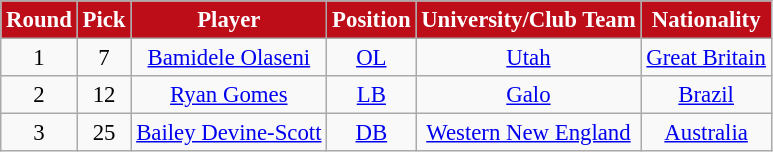<table class="wikitable" style="font-size: 95%;">
<tr>
<th style="background:#BD0D18;color:#FFFFFF;">Round</th>
<th style="background:#BD0D18;color:#FFFFFF;">Pick</th>
<th style="background:#BD0D18;color:#FFFFFF;">Player</th>
<th style="background:#BD0D18;color:#FFFFFF;">Position</th>
<th style="background:#BD0D18;color:#FFFFFF;">University/Club Team</th>
<th style="background:#BD0D18;color:#FFFFFF;">Nationality</th>
</tr>
<tr align="center">
<td align=center>1</td>
<td>7</td>
<td><a href='#'>Bamidele Olaseni</a></td>
<td><a href='#'>OL</a></td>
<td><a href='#'>Utah</a></td>
<td> <a href='#'>Great Britain</a></td>
</tr>
<tr align="center">
<td align=center>2</td>
<td>12</td>
<td><a href='#'>Ryan Gomes</a></td>
<td><a href='#'>LB</a></td>
<td><a href='#'>Galo</a></td>
<td> <a href='#'>Brazil</a></td>
</tr>
<tr align="center">
<td align=center>3</td>
<td>25</td>
<td><a href='#'>Bailey Devine-Scott</a></td>
<td><a href='#'>DB</a></td>
<td><a href='#'>Western New England</a></td>
<td> <a href='#'>Australia</a></td>
</tr>
</table>
